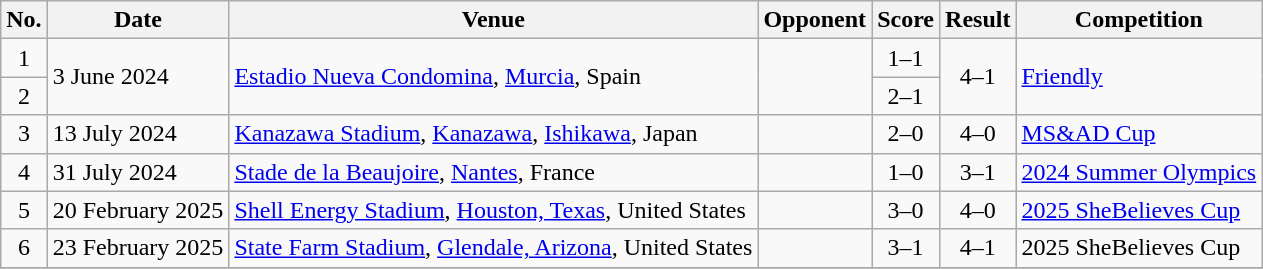<table class="wikitable sortable">
<tr>
<th scope="col">No.</th>
<th scope="col">Date</th>
<th scope="col">Venue</th>
<th scope="col">Opponent</th>
<th scope="col">Score</th>
<th scope="col">Result</th>
<th scope="col">Competition</th>
</tr>
<tr>
<td style="text-align:center">1</td>
<td rowspan="2">3 June 2024</td>
<td rowspan="2"><a href='#'>Estadio Nueva Condomina</a>, <a href='#'>Murcia</a>, Spain</td>
<td rowspan="2"></td>
<td style="text-align:center">1–1</td>
<td rowspan="2" style="text-align:center">4–1</td>
<td rowspan="2"><a href='#'>Friendly</a></td>
</tr>
<tr>
<td style="text-align:center">2</td>
<td style="text-align:center">2–1</td>
</tr>
<tr>
<td style="text-align:center">3</td>
<td>13 July 2024</td>
<td><a href='#'>Kanazawa Stadium</a>, <a href='#'>Kanazawa</a>, <a href='#'>Ishikawa</a>, Japan</td>
<td></td>
<td style="text-align:center">2–0</td>
<td style="text-align:center">4–0</td>
<td><a href='#'>MS&AD Cup</a></td>
</tr>
<tr>
<td style="text-align:center">4</td>
<td>31 July 2024</td>
<td><a href='#'>Stade de la Beaujoire</a>, <a href='#'>Nantes</a>, France</td>
<td></td>
<td style="text-align:center">1–0</td>
<td style="text-align:center">3–1</td>
<td><a href='#'>2024 Summer Olympics</a></td>
</tr>
<tr>
<td style="text-align:center">5</td>
<td>20 February 2025</td>
<td><a href='#'>Shell Energy Stadium</a>, <a href='#'>Houston, Texas</a>, United States</td>
<td></td>
<td style="text-align:center">3–0</td>
<td style="text-align:center">4–0</td>
<td><a href='#'>2025 SheBelieves Cup</a></td>
</tr>
<tr>
<td style="text-align:center">6</td>
<td>23 February 2025</td>
<td><a href='#'>State Farm Stadium</a>, <a href='#'>Glendale, Arizona</a>, United States</td>
<td></td>
<td style="text-align:center">3–1</td>
<td style="text-align:center">4–1</td>
<td>2025 SheBelieves Cup</td>
</tr>
<tr>
</tr>
</table>
